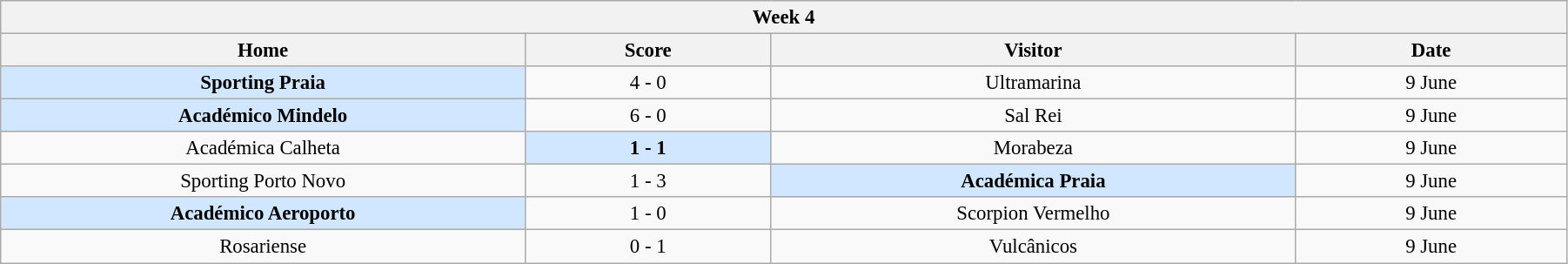<table class="wikitable" style="font-size:95%; text-align: center; width: 95%;">
<tr>
<th colspan="12" style="with: 100%;" align=center>Week 4</th>
</tr>
<tr>
<th width="200">Home</th>
<th width="90">Score</th>
<th width="200">Visitor</th>
<th width="100">Date</th>
</tr>
<tr align=center>
<td bgcolor=#D0E7FF><strong>Sporting Praia</strong></td>
<td>4 - 0</td>
<td>Ultramarina</td>
<td>9 June</td>
</tr>
<tr align=center>
<td bgcolor=#D0E7FF><strong>Académico Mindelo</strong></td>
<td>6 - 0</td>
<td>Sal Rei</td>
<td>9 June</td>
</tr>
<tr align=center>
<td>Académica Calheta</td>
<td bgcolor=#D0E7FF><strong>1 - 1</strong></td>
<td>Morabeza</td>
<td>9 June</td>
</tr>
<tr align=center>
<td>Sporting Porto Novo</td>
<td>1 - 3</td>
<td bgcolor=#D0E7FF><strong>Académica Praia</strong></td>
<td>9 June</td>
</tr>
<tr align=center>
<td bgcolor=#D0E7FF><strong>Académico Aeroporto</strong></td>
<td>1 - 0</td>
<td>Scorpion Vermelho</td>
<td>9 June</td>
</tr>
<tr align=center>
<td>Rosariense</td>
<td>0 - 1</td>
<td>Vulcânicos</td>
<td>9 June</td>
</tr>
</table>
